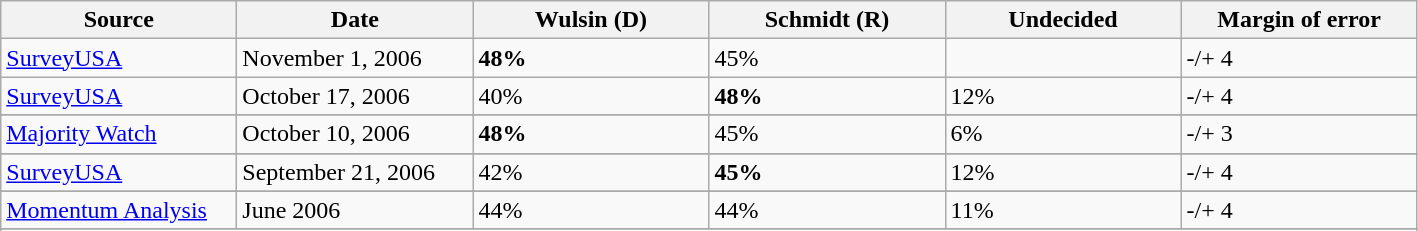<table class=wikitable>
<tr>
<th width=150px>Source</th>
<th width=150px>Date</th>
<th width=150px>Wulsin (D)</th>
<th width=150px>Schmidt (R)</th>
<th width=150px>Undecided</th>
<th width=150px>Margin of error</th>
</tr>
<tr>
<td><a href='#'>SurveyUSA</a></td>
<td>November 1, 2006</td>
<td><strong>48%</strong></td>
<td>45%</td>
<td></td>
<td>-/+ 4</td>
</tr>
<tr>
<td><a href='#'>SurveyUSA</a></td>
<td>October 17, 2006</td>
<td>40%</td>
<td><strong>48%</strong></td>
<td>12%</td>
<td>-/+ 4</td>
</tr>
<tr>
</tr>
<tr>
<td><a href='#'>Majority Watch</a></td>
<td>October 10, 2006</td>
<td><strong>48%</strong></td>
<td>45%</td>
<td>6%</td>
<td>-/+ 3</td>
</tr>
<tr>
</tr>
<tr>
<td><a href='#'>SurveyUSA</a></td>
<td>September 21, 2006</td>
<td>42%</td>
<td><strong>45%</strong></td>
<td>12%</td>
<td>-/+ 4</td>
</tr>
<tr>
</tr>
<tr>
<td><a href='#'>Momentum Analysis</a></td>
<td>June 2006</td>
<td>44%</td>
<td>44%</td>
<td>11%</td>
<td>-/+ 4</td>
</tr>
<tr>
</tr>
<tr>
</tr>
</table>
